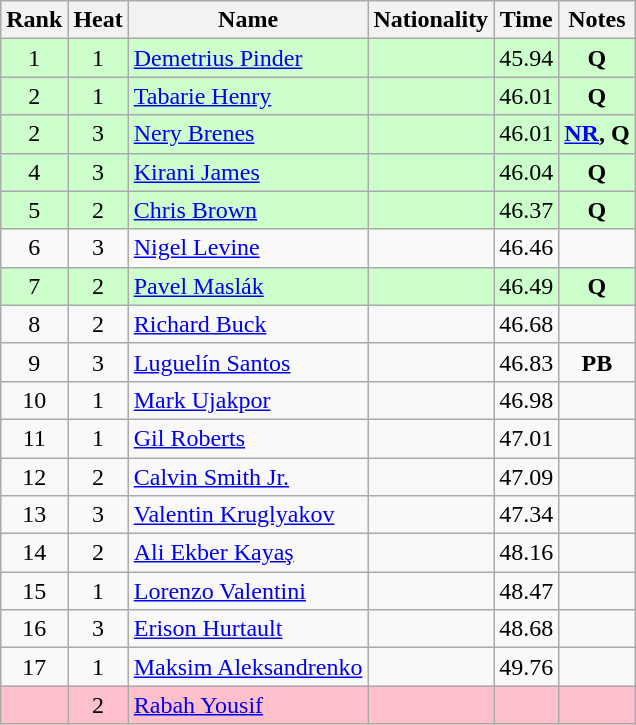<table class="wikitable sortable" style="text-align:center">
<tr>
<th>Rank</th>
<th>Heat</th>
<th>Name</th>
<th>Nationality</th>
<th>Time</th>
<th>Notes</th>
</tr>
<tr bgcolor=ccffcc>
<td>1</td>
<td>1</td>
<td align=left><a href='#'>Demetrius Pinder</a></td>
<td align=left></td>
<td>45.94</td>
<td><strong>Q</strong></td>
</tr>
<tr bgcolor=ccffcc>
<td>2</td>
<td>1</td>
<td align=left><a href='#'>Tabarie Henry</a></td>
<td align=left></td>
<td>46.01</td>
<td><strong>Q</strong></td>
</tr>
<tr bgcolor=ccffcc>
<td>2</td>
<td>3</td>
<td align=left><a href='#'>Nery Brenes</a></td>
<td align=left></td>
<td>46.01</td>
<td><strong><a href='#'>NR</a>, Q</strong></td>
</tr>
<tr bgcolor=ccffcc>
<td>4</td>
<td>3</td>
<td align=left><a href='#'>Kirani James</a></td>
<td align=left></td>
<td>46.04</td>
<td><strong>Q</strong></td>
</tr>
<tr bgcolor=ccffcc>
<td>5</td>
<td>2</td>
<td align=left><a href='#'>Chris Brown</a></td>
<td align=left></td>
<td>46.37</td>
<td><strong>Q</strong></td>
</tr>
<tr>
<td>6</td>
<td>3</td>
<td align=left><a href='#'>Nigel Levine</a></td>
<td align=left></td>
<td>46.46</td>
<td></td>
</tr>
<tr bgcolor=ccffcc>
<td>7</td>
<td>2</td>
<td align=left><a href='#'>Pavel Maslák</a></td>
<td align=left></td>
<td>46.49</td>
<td><strong>Q</strong></td>
</tr>
<tr>
<td>8</td>
<td>2</td>
<td align=left><a href='#'>Richard Buck</a></td>
<td align=left></td>
<td>46.68</td>
<td></td>
</tr>
<tr>
<td>9</td>
<td>3</td>
<td align=left><a href='#'>Luguelín Santos</a></td>
<td align=left></td>
<td>46.83</td>
<td><strong>PB</strong></td>
</tr>
<tr>
<td>10</td>
<td>1</td>
<td align=left><a href='#'>Mark Ujakpor</a></td>
<td align=left></td>
<td>46.98</td>
<td></td>
</tr>
<tr>
<td>11</td>
<td>1</td>
<td align=left><a href='#'>Gil Roberts</a></td>
<td align=left></td>
<td>47.01</td>
<td></td>
</tr>
<tr>
<td>12</td>
<td>2</td>
<td align=left><a href='#'>Calvin Smith Jr.</a></td>
<td align=left></td>
<td>47.09</td>
<td></td>
</tr>
<tr>
<td>13</td>
<td>3</td>
<td align=left><a href='#'>Valentin Kruglyakov</a></td>
<td align=left></td>
<td>47.34</td>
<td></td>
</tr>
<tr>
<td>14</td>
<td>2</td>
<td align=left><a href='#'>Ali Ekber Kayaş</a></td>
<td align=left></td>
<td>48.16</td>
<td></td>
</tr>
<tr>
<td>15</td>
<td>1</td>
<td align=left><a href='#'>Lorenzo Valentini</a></td>
<td align=left></td>
<td>48.47</td>
<td></td>
</tr>
<tr>
<td>16</td>
<td>3</td>
<td align=left><a href='#'>Erison Hurtault</a></td>
<td align=left></td>
<td>48.68</td>
<td></td>
</tr>
<tr>
<td>17</td>
<td>1</td>
<td align=left><a href='#'>Maksim Aleksandrenko</a></td>
<td align=left></td>
<td>49.76</td>
<td></td>
</tr>
<tr bgcolor=pink>
<td></td>
<td>2</td>
<td align=left><a href='#'>Rabah Yousif</a></td>
<td align=left></td>
<td></td>
<td></td>
</tr>
</table>
